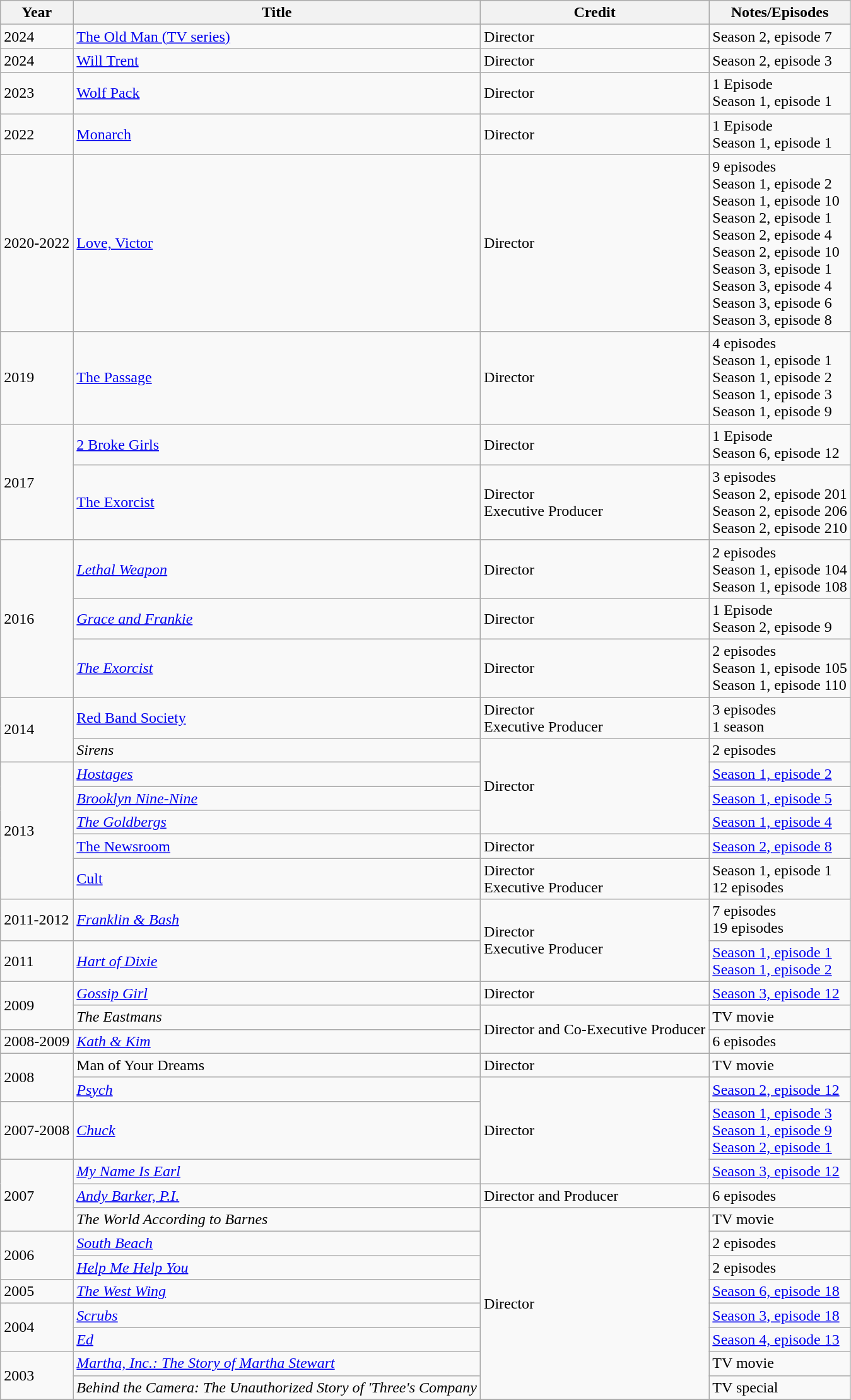<table class="wikitable sortable">
<tr>
<th>Year</th>
<th>Title</th>
<th>Credit</th>
<th>Notes/Episodes</th>
</tr>
<tr>
<td>2024</td>
<td><a href='#'>The Old Man (TV series)</a></td>
<td>Director</td>
<td>Season 2, episode 7</td>
</tr>
<tr>
<td>2024</td>
<td><a href='#'>Will Trent</a></td>
<td>Director</td>
<td>Season 2, episode 3</td>
</tr>
<tr>
<td>2023</td>
<td><a href='#'>Wolf Pack</a></td>
<td>Director</td>
<td>1 Episode<br>Season 1, episode 1</td>
</tr>
<tr>
<td>2022</td>
<td><a href='#'>Monarch</a></td>
<td>Director</td>
<td>1 Episode<br>Season 1, episode 1</td>
</tr>
<tr>
<td>2020-2022</td>
<td><a href='#'>Love, Victor</a></td>
<td>Director</td>
<td>9 episodes<br>Season 1, episode 2<br>Season 1, episode 10<br>Season 2, episode 1<br>Season 2, episode 4<br>Season 2, episode 10<br>Season 3, episode 1<br>Season 3, episode 4<br>Season 3, episode 6<br>Season 3, episode 8</td>
</tr>
<tr>
<td>2019</td>
<td><a href='#'>The Passage</a></td>
<td>Director</td>
<td>4 episodes<br>Season 1, episode 1<br>Season 1, episode 2<br>Season 1, episode 3<br>Season 1, episode 9</td>
</tr>
<tr>
<td rowspan="2">2017</td>
<td><a href='#'>2 Broke Girls</a></td>
<td>Director</td>
<td>1 Episode<br>Season 6, episode 12</td>
</tr>
<tr>
<td><a href='#'>The Exorcist</a></td>
<td>Director<br>Executive Producer</td>
<td>3 episodes<br>Season 2, episode 201<br>Season 2, episode 206<br>Season 2, episode 210</td>
</tr>
<tr>
<td rowspan="3">2016</td>
<td><a href='#'><em>Lethal Weapon</em></a></td>
<td>Director</td>
<td>2 episodes<br>Season 1, episode 104<br>Season 1, episode 108</td>
</tr>
<tr>
<td><em><a href='#'>Grace and Frankie</a></em></td>
<td>Director</td>
<td>1 Episode<br>Season 2, episode 9</td>
</tr>
<tr>
<td><em><a href='#'>The Exorcist</a></em></td>
<td>Director</td>
<td>2 episodes<br>Season 1, episode 105<br>Season 1, episode 110</td>
</tr>
<tr>
<td rowspan="2">2014</td>
<td><a href='#'>Red Band Society</a></td>
<td>Director<br>Executive Producer</td>
<td>3 episodes<br>1 season</td>
</tr>
<tr>
<td><em>Sirens</em></td>
<td rowspan="4">Director</td>
<td>2 episodes</td>
</tr>
<tr>
<td rowspan="5">2013</td>
<td><em><a href='#'>Hostages</a></em></td>
<td><a href='#'>Season 1, episode 2</a></td>
</tr>
<tr>
<td><em><a href='#'>Brooklyn Nine-Nine</a></em></td>
<td><a href='#'>Season 1, episode 5</a></td>
</tr>
<tr>
<td><em><a href='#'>The Goldbergs</a></em></td>
<td><a href='#'>Season 1, episode 4</a></td>
</tr>
<tr>
<td><a href='#'>The Newsroom</a></td>
<td>Director</td>
<td><a href='#'>Season 2, episode 8</a></td>
</tr>
<tr>
<td><a href='#'>Cult</a></td>
<td>Director<br>Executive Producer</td>
<td>Season 1, episode 1<br>12 episodes</td>
</tr>
<tr>
<td>2011-2012</td>
<td><em><a href='#'>Franklin & Bash</a></em></td>
<td rowspan="2">Director<br>Executive Producer</td>
<td>7 episodes<br>19 episodes</td>
</tr>
<tr>
<td>2011</td>
<td><em><a href='#'>Hart of Dixie</a></em></td>
<td><a href='#'>Season 1, episode 1</a><br><a href='#'>Season 1, episode 2</a></td>
</tr>
<tr>
<td rowspan="2">2009</td>
<td><em><a href='#'>Gossip Girl</a></em></td>
<td>Director</td>
<td><a href='#'>Season 3, episode 12</a></td>
</tr>
<tr>
<td><em>The Eastmans</em></td>
<td rowspan="2">Director and Co-Executive Producer</td>
<td>TV movie</td>
</tr>
<tr>
<td>2008-2009</td>
<td><em><a href='#'>Kath & Kim</a></em></td>
<td>6 episodes</td>
</tr>
<tr>
<td rowspan="2">2008</td>
<td>Man of Your Dreams</td>
<td>Director</td>
<td>TV movie</td>
</tr>
<tr>
<td><em><a href='#'>Psych</a></em></td>
<td rowspan="3">Director</td>
<td><a href='#'>Season 2, episode 12</a></td>
</tr>
<tr>
<td>2007-2008</td>
<td><em><a href='#'>Chuck</a></em></td>
<td><a href='#'>Season 1, episode 3</a><br><a href='#'>Season 1, episode 9</a><br><a href='#'>Season 2, episode 1</a></td>
</tr>
<tr>
<td rowspan="3">2007</td>
<td><em><a href='#'>My Name Is Earl</a></em></td>
<td><a href='#'>Season 3, episode 12</a></td>
</tr>
<tr>
<td><em><a href='#'>Andy Barker, P.I.</a></em></td>
<td>Director and Producer</td>
<td>6 episodes</td>
</tr>
<tr>
<td><em>The World According to Barnes</em></td>
<td rowspan="8">Director</td>
<td>TV movie</td>
</tr>
<tr>
<td rowspan="2">2006</td>
<td><em><a href='#'>South Beach</a></em></td>
<td>2 episodes</td>
</tr>
<tr>
<td><em><a href='#'>Help Me Help You</a></em></td>
<td>2 episodes</td>
</tr>
<tr>
<td>2005</td>
<td><em><a href='#'>The West Wing</a></em></td>
<td><a href='#'>Season 6, episode 18</a></td>
</tr>
<tr>
<td rowspan="2">2004</td>
<td><em><a href='#'>Scrubs</a></em></td>
<td><a href='#'>Season 3, episode 18</a></td>
</tr>
<tr>
<td><em><a href='#'>Ed</a></em></td>
<td><a href='#'>Season 4, episode 13</a></td>
</tr>
<tr>
<td rowspan="2">2003</td>
<td><em><a href='#'>Martha, Inc.: The Story of Martha Stewart</a></em></td>
<td>TV movie</td>
</tr>
<tr>
<td><em>Behind the Camera: The Unauthorized Story of 'Three's Company<strong></td>
<td>TV special</td>
</tr>
<tr>
</tr>
</table>
